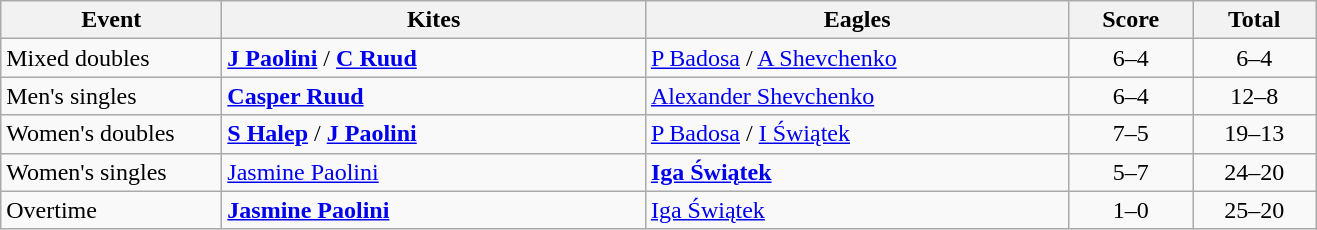<table class="wikitable nowrap">
<tr>
<th width=140>Event</th>
<th width=275>Kites</th>
<th width=275>Eagles</th>
<th width=75>Score</th>
<th width=75>Total</th>
</tr>
<tr>
<td>Mixed doubles</td>
<td><strong> <a href='#'>J Paolini</a></strong> / <strong> <a href='#'>C Ruud</a></strong></td>
<td> <a href='#'>P Badosa</a> /  <a href='#'>A Shevchenko</a></td>
<td align="center">6–4</td>
<td align="center">6–4</td>
</tr>
<tr>
<td>Men's singles</td>
<td><strong> <a href='#'>Casper Ruud</a></strong></td>
<td> <a href='#'>Alexander Shevchenko</a></td>
<td align="center">6–4</td>
<td align="center">12–8</td>
</tr>
<tr>
<td>Women's doubles</td>
<td><strong> <a href='#'>S Halep</a></strong> / <strong> <a href='#'>J Paolini</a></strong></td>
<td> <a href='#'>P Badosa</a> /  <a href='#'>I Świątek</a></td>
<td align="center">7–5</td>
<td align="center">19–13</td>
</tr>
<tr>
<td>Women's singles</td>
<td> <a href='#'>Jasmine Paolini</a></td>
<td><strong> <a href='#'>Iga Świątek</a></strong></td>
<td align="center">5–7</td>
<td align="center">24–20</td>
</tr>
<tr>
<td>Overtime</td>
<td><strong> <a href='#'>Jasmine Paolini</a></strong></td>
<td> <a href='#'>Iga Świątek</a></td>
<td align="center">1–0</td>
<td align="center">25–20</td>
</tr>
</table>
